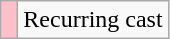<table class="wikitable">
<tr>
<td style="background: pink"> </td>
<td>Recurring cast</td>
</tr>
</table>
